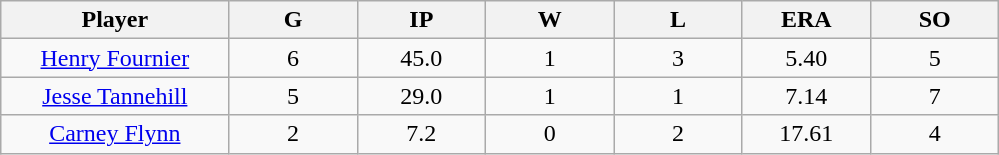<table class="wikitable sortable">
<tr>
<th bgcolor="#DDDDFF" width="16%">Player</th>
<th bgcolor="#DDDDFF" width="9%">G</th>
<th bgcolor="#DDDDFF" width="9%">IP</th>
<th bgcolor="#DDDDFF" width="9%">W</th>
<th bgcolor="#DDDDFF" width="9%">L</th>
<th bgcolor="#DDDDFF" width="9%">ERA</th>
<th bgcolor="#DDDDFF" width="9%">SO</th>
</tr>
<tr align="center">
<td><a href='#'>Henry Fournier</a></td>
<td>6</td>
<td>45.0</td>
<td>1</td>
<td>3</td>
<td>5.40</td>
<td>5</td>
</tr>
<tr align=center>
<td><a href='#'>Jesse Tannehill</a></td>
<td>5</td>
<td>29.0</td>
<td>1</td>
<td>1</td>
<td>7.14</td>
<td>7</td>
</tr>
<tr align=center>
<td><a href='#'>Carney Flynn</a></td>
<td>2</td>
<td>7.2</td>
<td>0</td>
<td>2</td>
<td>17.61</td>
<td>4</td>
</tr>
</table>
